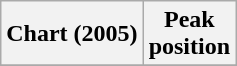<table class="wikitable plainrowheaders">
<tr>
<th>Chart (2005)</th>
<th>Peak<br>position</th>
</tr>
<tr>
</tr>
</table>
